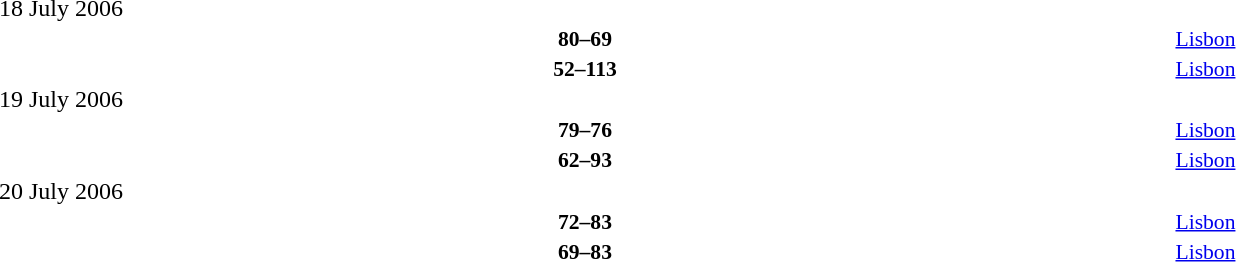<table style="width:100%;" cellspacing="1">
<tr>
<th width=25%></th>
<th width=3%></th>
<th width=6%></th>
<th width=3%></th>
<th width=25%></th>
</tr>
<tr>
<td>18 July 2006</td>
</tr>
<tr style=font-size:90%>
<td align=right><strong></strong></td>
<td></td>
<td align=center><strong>80–69</strong></td>
<td></td>
<td><strong></strong></td>
<td><a href='#'>Lisbon</a></td>
</tr>
<tr style=font-size:90%>
<td align=right><strong></strong></td>
<td></td>
<td align=center><strong>52–113</strong></td>
<td></td>
<td><strong></strong></td>
<td><a href='#'>Lisbon</a></td>
</tr>
<tr>
<td>19 July 2006</td>
</tr>
<tr style=font-size:90%>
<td align=right><strong></strong></td>
<td></td>
<td align=center><strong>79–76</strong></td>
<td></td>
<td><strong></strong></td>
<td><a href='#'>Lisbon</a></td>
</tr>
<tr style=font-size:90%>
<td align=right><strong></strong></td>
<td></td>
<td align=center><strong>62–93</strong></td>
<td></td>
<td><strong></strong></td>
<td><a href='#'>Lisbon</a></td>
</tr>
<tr>
<td>20 July 2006</td>
</tr>
<tr style=font-size:90%>
<td align=right><strong></strong></td>
<td></td>
<td align=center><strong>72–83</strong></td>
<td></td>
<td><strong></strong></td>
<td><a href='#'>Lisbon</a></td>
</tr>
<tr style=font-size:90%>
<td align=right><strong></strong></td>
<td></td>
<td align=center><strong>69–83</strong></td>
<td></td>
<td><strong></strong></td>
<td><a href='#'>Lisbon</a></td>
</tr>
</table>
